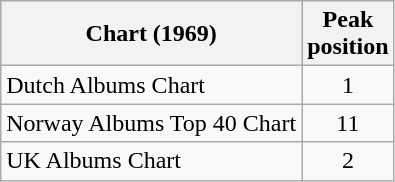<table class="wikitable">
<tr>
<th>Chart (1969)</th>
<th>Peak<br>position</th>
</tr>
<tr>
<td>Dutch Albums Chart</td>
<td style="text-align:center;">1</td>
</tr>
<tr>
<td>Norway Albums Top 40 Chart</td>
<td style="text-align:center;">11</td>
</tr>
<tr>
<td>UK Albums Chart</td>
<td style="text-align:center;">2</td>
</tr>
</table>
